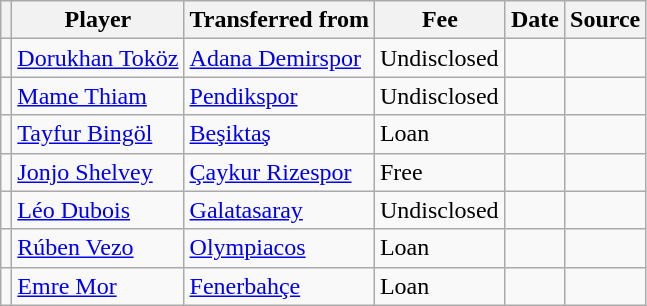<table class="wikitable plainrowheaders sortable">
<tr>
<th></th>
<th scope="col">Player</th>
<th>Transferred from</th>
<th style="width: 80px;">Fee</th>
<th scope="col">Date</th>
<th scope="col">Source</th>
</tr>
<tr>
<td align="center"></td>
<td> <a href='#'>Dorukhan Toköz</a></td>
<td> <a href='#'>Adana Demirspor</a></td>
<td>Undisclosed</td>
<td></td>
<td></td>
</tr>
<tr>
<td align="center"></td>
<td> <a href='#'>Mame Thiam</a></td>
<td> <a href='#'>Pendikspor</a></td>
<td>Undisclosed</td>
<td></td>
<td></td>
</tr>
<tr>
<td align="center"></td>
<td> <a href='#'>Tayfur Bingöl</a></td>
<td> <a href='#'>Beşiktaş</a></td>
<td>Loan</td>
<td></td>
<td></td>
</tr>
<tr>
<td align="center"></td>
<td> <a href='#'>Jonjo Shelvey</a></td>
<td> <a href='#'>Çaykur Rizespor</a></td>
<td>Free</td>
<td></td>
<td></td>
</tr>
<tr>
<td align="center"></td>
<td> <a href='#'>Léo Dubois</a></td>
<td> <a href='#'>Galatasaray</a></td>
<td>Undisclosed</td>
<td></td>
<td></td>
</tr>
<tr>
<td align="center"></td>
<td> <a href='#'>Rúben Vezo</a></td>
<td> <a href='#'>Olympiacos</a></td>
<td>Loan</td>
<td></td>
<td></td>
</tr>
<tr>
<td align="center"></td>
<td> <a href='#'>Emre Mor</a></td>
<td> <a href='#'>Fenerbahçe</a></td>
<td>Loan</td>
<td></td>
<td></td>
</tr>
</table>
